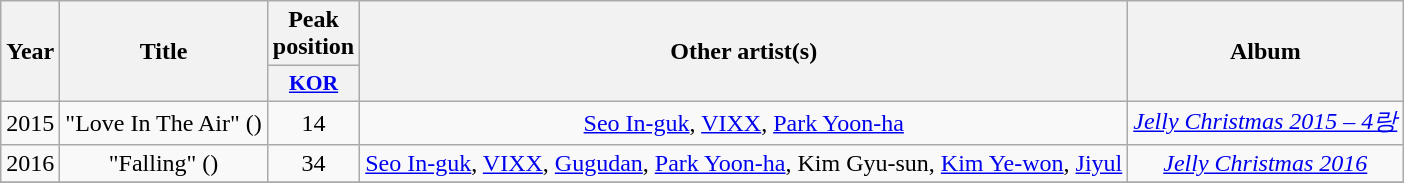<table class="wikitable" style="text-align:center;">
<tr>
<th scope="col" rowspan="2">Year</th>
<th scope="col" rowspan="2">Title</th>
<th scope="col" colspan="1">Peak<br>position</th>
<th scope="col" rowspan="2">Other artist(s)</th>
<th scope="col" rowspan="2">Album</th>
</tr>
<tr>
<th style="width:3em;font-size:90%"><a href='#'>KOR</a><br></th>
</tr>
<tr>
<td>2015</td>
<td>"Love In The Air" ()</td>
<td>14</td>
<td><a href='#'>Seo In-guk</a>, <a href='#'>VIXX</a>, <a href='#'>Park Yoon-ha</a></td>
<td><em><a href='#'>Jelly Christmas 2015 – 4랑</a></em></td>
</tr>
<tr>
<td>2016</td>
<td>"Falling" ()</td>
<td>34</td>
<td><a href='#'>Seo In-guk</a>, <a href='#'>VIXX</a>, <a href='#'>Gugudan</a>, <a href='#'>Park Yoon-ha</a>, Kim Gyu-sun, <a href='#'>Kim Ye-won</a>, <a href='#'>Jiyul</a></td>
<td><em><a href='#'>Jelly Christmas 2016</a></em></td>
</tr>
<tr>
</tr>
</table>
